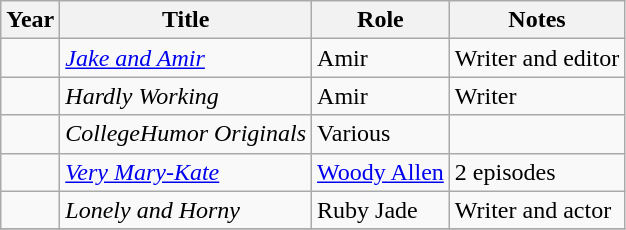<table class="wikitable plainrowheaders sortable">
<tr>
<th scope="col">Year</th>
<th scope="col">Title</th>
<th scope="col" class="unsortable">Role</th>
<th scope="col" class="unsortable">Notes</th>
</tr>
<tr>
<td></td>
<td scope="row"><em><a href='#'>Jake and Amir</a></em></td>
<td>Amir</td>
<td>Writer and editor</td>
</tr>
<tr>
<td></td>
<td scope="row"><em>Hardly Working</em></td>
<td>Amir</td>
<td>Writer</td>
</tr>
<tr>
<td></td>
<td scope="row"><em>CollegeHumor Originals</em></td>
<td>Various</td>
<td></td>
</tr>
<tr>
<td></td>
<td scope="row"><em><a href='#'>Very Mary-Kate</a></em></td>
<td><a href='#'>Woody Allen</a></td>
<td>2 episodes</td>
</tr>
<tr>
<td></td>
<td scope="row"><em>Lonely and Horny</em></td>
<td>Ruby Jade</td>
<td>Writer and actor</td>
</tr>
<tr>
</tr>
</table>
